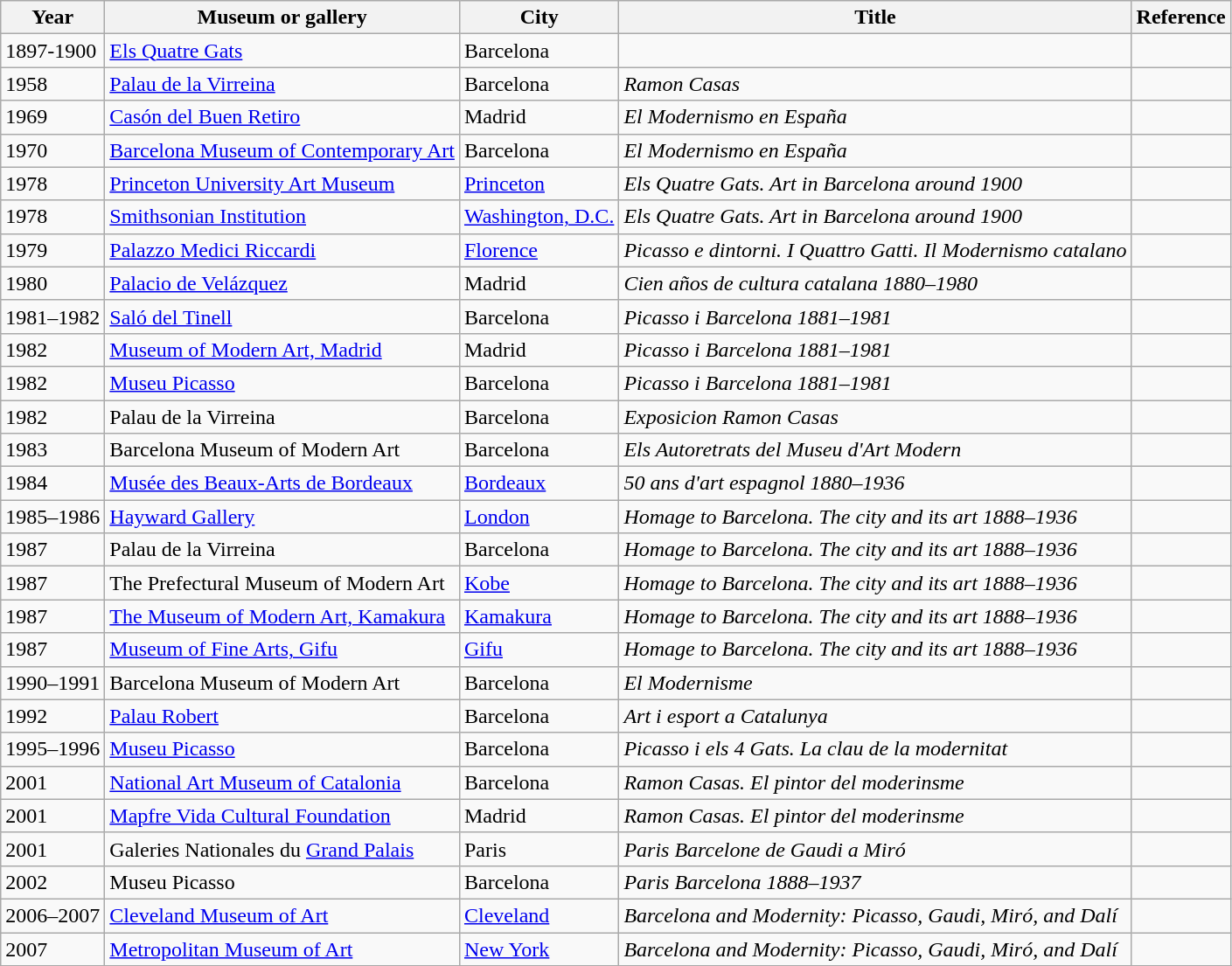<table class="wikitable sortable" border="1">
<tr>
<th scope=col>Year</th>
<th scope=col>Museum or gallery</th>
<th scope=col>City</th>
<th scope=col>Title</th>
<th scope=col>Reference</th>
</tr>
<tr ---->
<td>1897-1900</td>
<td><a href='#'>Els Quatre Gats</a></td>
<td>Barcelona</td>
<td></td>
<td></td>
</tr>
<tr ---->
<td>1958</td>
<td><a href='#'>Palau de la Virreina</a></td>
<td>Barcelona</td>
<td><em>Ramon Casas</em></td>
<td></td>
</tr>
<tr ---->
<td>1969</td>
<td><a href='#'>Casón del Buen Retiro</a></td>
<td>Madrid</td>
<td><em>El Modernismo en España</em></td>
<td></td>
</tr>
<tr ---->
<td>1970</td>
<td><a href='#'>Barcelona Museum of Contemporary Art</a></td>
<td>Barcelona</td>
<td><em>El Modernismo en España</em></td>
<td></td>
</tr>
<tr ---->
<td>1978</td>
<td><a href='#'>Princeton University Art Museum</a></td>
<td><a href='#'>Princeton</a></td>
<td><em>Els Quatre Gats. Art in Barcelona around 1900</em></td>
<td></td>
</tr>
<tr ---->
<td>1978</td>
<td><a href='#'>Smithsonian Institution</a></td>
<td><a href='#'>Washington, D.C.</a></td>
<td><em>Els Quatre Gats. Art in Barcelona around 1900</em></td>
<td></td>
</tr>
<tr ---->
<td>1979</td>
<td><a href='#'>Palazzo Medici Riccardi</a></td>
<td><a href='#'>Florence</a></td>
<td><em>Picasso e dintorni. I Quattro Gatti. Il Modernismo catalano</em></td>
<td></td>
</tr>
<tr ---->
<td>1980</td>
<td><a href='#'>Palacio de Velázquez</a></td>
<td>Madrid</td>
<td><em>Cien años de cultura catalana 1880–1980</em></td>
<td></td>
</tr>
<tr ---->
<td>1981–1982</td>
<td><a href='#'>Saló del Tinell</a></td>
<td>Barcelona</td>
<td><em>Picasso i Barcelona 1881–1981</em></td>
<td></td>
</tr>
<tr ---->
<td>1982</td>
<td><a href='#'>Museum of Modern Art, Madrid</a></td>
<td>Madrid</td>
<td><em>Picasso i Barcelona 1881–1981</em></td>
<td></td>
</tr>
<tr ---->
<td>1982</td>
<td><a href='#'>Museu Picasso</a></td>
<td>Barcelona</td>
<td><em>Picasso i Barcelona 1881–1981</em></td>
<td></td>
</tr>
<tr ---->
<td>1982</td>
<td>Palau de la Virreina</td>
<td>Barcelona</td>
<td><em>Exposicion Ramon Casas</em></td>
<td></td>
</tr>
<tr ---->
<td>1983</td>
<td>Barcelona Museum of Modern Art</td>
<td>Barcelona</td>
<td><em>Els Autoretrats del Museu d'Art Modern</em></td>
<td></td>
</tr>
<tr ---->
<td>1984</td>
<td><a href='#'>Musée des Beaux-Arts de Bordeaux</a></td>
<td><a href='#'>Bordeaux</a></td>
<td><em>50 ans d'art espagnol 1880–1936</em></td>
<td></td>
</tr>
<tr ---->
<td>1985–1986</td>
<td><a href='#'>Hayward Gallery</a></td>
<td><a href='#'>London</a></td>
<td><em>Homage to Barcelona. The city and its art 1888–1936</em></td>
<td></td>
</tr>
<tr ---->
<td>1987</td>
<td>Palau de la Virreina</td>
<td>Barcelona</td>
<td><em>Homage to Barcelona. The city and its art 1888–1936</em></td>
<td></td>
</tr>
<tr ---->
<td>1987</td>
<td>The Prefectural Museum of Modern Art</td>
<td><a href='#'>Kobe</a></td>
<td><em>Homage to Barcelona. The city and its art 1888–1936</em></td>
<td></td>
</tr>
<tr ---->
<td>1987</td>
<td><a href='#'>The Museum of Modern Art, Kamakura</a></td>
<td><a href='#'>Kamakura</a></td>
<td><em>Homage to Barcelona. The city and its art 1888–1936</em></td>
<td></td>
</tr>
<tr ---->
<td>1987</td>
<td><a href='#'>Museum of Fine Arts, Gifu</a></td>
<td><a href='#'>Gifu</a></td>
<td><em>Homage to Barcelona. The city and its art 1888–1936</em></td>
<td></td>
</tr>
<tr ---->
<td>1990–1991</td>
<td>Barcelona Museum of Modern Art</td>
<td>Barcelona</td>
<td><em>El Modernisme</em></td>
<td></td>
</tr>
<tr ---->
<td>1992</td>
<td><a href='#'>Palau Robert</a></td>
<td>Barcelona</td>
<td><em>Art i esport a Catalunya</em></td>
<td></td>
</tr>
<tr ---->
<td>1995–1996</td>
<td><a href='#'>Museu Picasso</a></td>
<td>Barcelona</td>
<td><em>Picasso i els 4 Gats. La clau de la modernitat</em></td>
<td></td>
</tr>
<tr ---->
<td>2001</td>
<td><a href='#'>National Art Museum of Catalonia</a></td>
<td>Barcelona</td>
<td><em>Ramon Casas. El pintor del moderinsme</em></td>
<td></td>
</tr>
<tr ---->
<td>2001</td>
<td><a href='#'>Mapfre Vida Cultural Foundation</a></td>
<td>Madrid</td>
<td><em>Ramon Casas. El pintor del moderinsme</em></td>
<td></td>
</tr>
<tr ---->
<td>2001</td>
<td>Galeries Nationales du <a href='#'>Grand Palais</a></td>
<td>Paris</td>
<td><em>Paris Barcelone de Gaudi a Miró</em></td>
<td></td>
</tr>
<tr ---->
<td>2002</td>
<td>Museu Picasso</td>
<td>Barcelona</td>
<td><em>Paris Barcelona 1888–1937</em></td>
<td></td>
</tr>
<tr ---->
<td>2006–2007</td>
<td><a href='#'>Cleveland Museum of Art</a></td>
<td><a href='#'>Cleveland</a></td>
<td><em>Barcelona and Modernity: Picasso, Gaudi, Miró, and Dalí</em></td>
<td></td>
</tr>
<tr ---->
<td>2007</td>
<td><a href='#'>Metropolitan Museum of Art</a></td>
<td><a href='#'>New York</a></td>
<td><em>Barcelona and Modernity: Picasso, Gaudi, Miró, and Dalí</em></td>
<td></td>
</tr>
<tr ---->
</tr>
</table>
